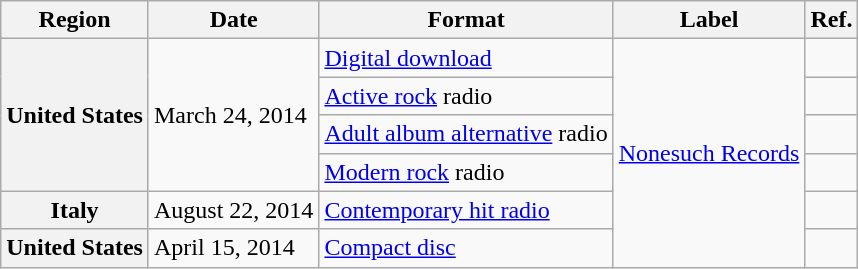<table class="wikitable plainrowheaders">
<tr>
<th scope="col">Region</th>
<th scope="col">Date</th>
<th scope="col">Format</th>
<th scope="col">Label</th>
<th scope="col">Ref.</th>
</tr>
<tr>
<th scope="row" rowspan="4">United States</th>
<td rowspan="4">March 24, 2014</td>
<td><a href='#'>Digital download</a></td>
<td rowspan="6"><a href='#'>Nonesuch Records</a></td>
<td align="center"></td>
</tr>
<tr>
<td><a href='#'>Active rock</a> radio</td>
<td align="center"></td>
</tr>
<tr>
<td><a href='#'>Adult album alternative</a> radio</td>
<td align="center"></td>
</tr>
<tr>
<td><a href='#'>Modern rock</a> radio</td>
<td align="center"></td>
</tr>
<tr>
<th scope="row">Italy</th>
<td>August 22, 2014</td>
<td><a href='#'>Contemporary hit radio</a></td>
<td align="center"></td>
</tr>
<tr>
<th scope="row">United States</th>
<td>April 15, 2014</td>
<td><a href='#'>Compact disc</a></td>
<td align="center"></td>
</tr>
</table>
